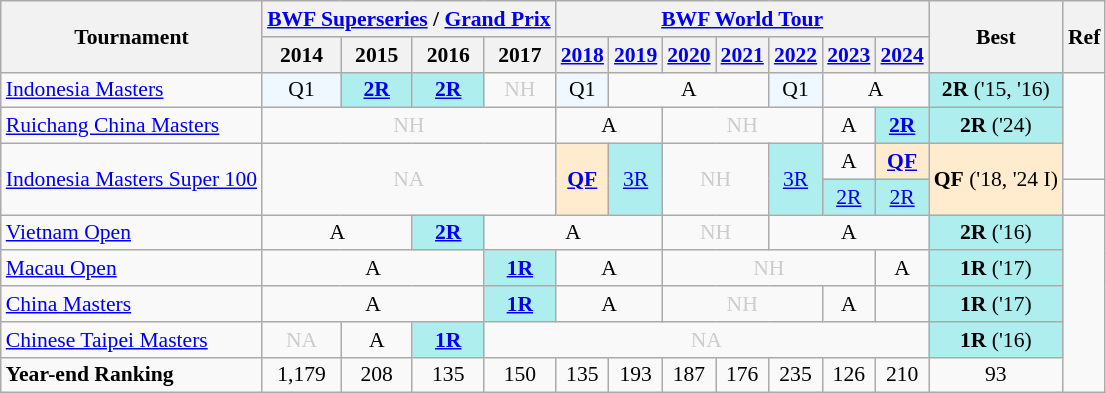<table style='font-size: 90%; text-align:center;' class='wikitable'>
<tr>
<th rowspan="2">Tournament</th>
<th colspan="4"><strong><a href='#'>BWF Superseries</a> / <a href='#'>Grand Prix</a></strong></th>
<th colspan="7"><strong><a href='#'>BWF World Tour</a></strong></th>
<th rowspan="2">Best</th>
<th rowspan="2">Ref</th>
</tr>
<tr>
<th>2014</th>
<th>2015</th>
<th>2016</th>
<th>2017</th>
<th><a href='#'>2018</a></th>
<th><a href='#'>2019</a></th>
<th><a href='#'>2020</a></th>
<th><a href='#'>2021</a></th>
<th><a href='#'>2022</a></th>
<th><a href='#'>2023</a></th>
<th><a href='#'>2024</a></th>
</tr>
<tr>
<td align=left><a href='#'>Indonesia Masters</a></td>
<td 2014; bgcolor=F0F8FF>Q1</td>
<td bgcolor=AFEEEE><a href='#'><strong>2R</strong></a></td>
<td bgcolor=AFEEEE><a href='#'><strong>2R</strong></a></td>
<td style=color:#ccc>NH</td>
<td 2018; bgcolor=F0F8FF>Q1</td>
<td colspan="3">A</td>
<td 2022; bgcolor=F0F8FF>Q1</td>
<td colspan="2">A</td>
<td bgcolor=AFEEEE><strong>2R</strong> ('15, '16)</td>
</tr>
<tr>
<td align=left><a href='#'>Ruichang China Masters</a></td>
<td colspan="4" style=color:#ccc>NH</td>
<td colspan="2">A</td>
<td colspan="3" style=color:#ccc>NH</td>
<td>A</td>
<td bgcolor=AFEEEE><strong><a href='#'>2R</a></strong></td>
<td bgcolor=AFEEEE><strong>2R</strong> ('24)</td>
</tr>
<tr>
<td rowspan="2" align=left><a href='#'>Indonesia Masters Super 100</a></td>
<td rowspan="2" colspan="4" style=color:#ccc>NA</td>
<td rowspan="2" bgcolor=FFEBCD><strong><a href='#'>QF</a></strong></td>
<td rowspan="2" bgcolor=AFEEEE><a href='#'>3R</a></td>
<td rowspan="2" colspan="2" style=color:#ccc>NH</td>
<td rowspan="2" bgcolor=AFEEEE><a href='#'>3R</a></td>
<td>A</td>
<td bgcolor=FFEBCD><strong><a href='#'>QF</a></strong></td>
<td rowspan="2" bgcolor=FFEBCD><strong>QF</strong> ('18, '24 I)</td>
</tr>
<tr>
<td bgcolor=AFEEEE><a href='#'>2R</a></td>
<td bgcolor=AFEEEE><a href='#'>2R</a></td>
<td></td>
</tr>
<tr>
<td align=left><a href='#'>Vietnam Open</a></td>
<td colspan="2">A</td>
<td bgcolor=AFEEEE><a href='#'><strong>2R</strong></a></td>
<td colspan="3">A</td>
<td colspan="2" style=color:#ccc>NH</td>
<td colspan="3">A</td>
<td bgcolor=AFEEEE><strong>2R</strong> ('16)</td>
</tr>
<tr>
<td align=left><a href='#'>Macau Open</a></td>
<td colspan="3">A</td>
<td bgcolor=AFEEEE><a href='#'><strong>1R</strong></a></td>
<td colspan="2">A</td>
<td colspan="4" style=color:#ccc>NH</td>
<td>A</td>
<td bgcolor=AFEEEE><strong>1R</strong> ('17)</td>
</tr>
<tr>
<td align=left><a href='#'>China Masters</a></td>
<td colspan="3">A</td>
<td bgcolor=AFEEEE><a href='#'><strong>1R</strong></a></td>
<td colspan="2">A</td>
<td colspan="3" style=color:#ccc>NH</td>
<td>A</td>
<td></td>
<td bgcolor=AFEEEE><strong>1R</strong> ('17)</td>
</tr>
<tr>
<td align=left><a href='#'>Chinese Taipei Masters</a></td>
<td style=color:#ccc>NA</td>
<td>A</td>
<td bgcolor=AFEEEE><a href='#'><strong>1R</strong></a></td>
<td colspan="8" style=color:#ccc>NA</td>
<td bgcolor=AFEEEE><strong>1R</strong> ('16)</td>
</tr>
<tr>
<td align=left><strong>Year-end Ranking</strong></td>
<td 2014;>1,179</td>
<td 2015;>208</td>
<td 2016;>135</td>
<td 2017;>150</td>
<td 2018;>135</td>
<td 2019;>193</td>
<td 2020;>187</td>
<td 2021;>176</td>
<td 2022;>235</td>
<td 2023;>126</td>
<td 2024;>210</td>
<td>93</td>
</tr>
</table>
